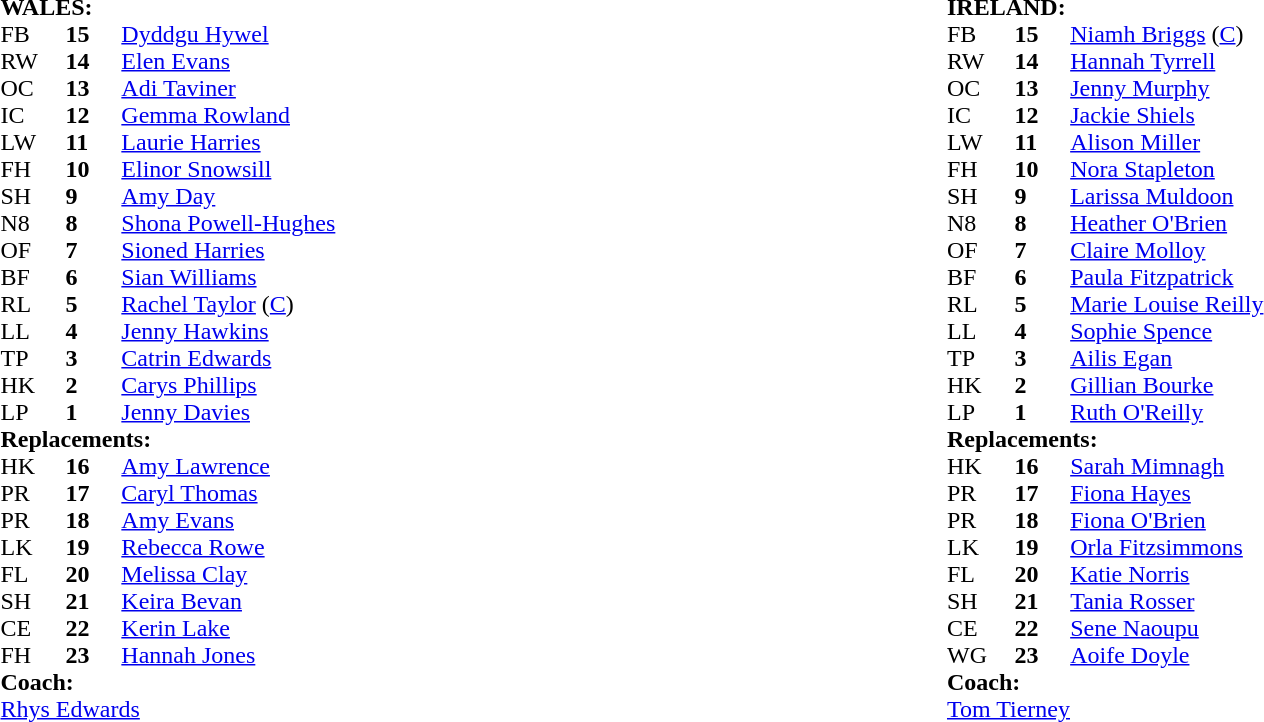<table style="width:100%">
<tr>
<td width="50%"><br><table cellspacing="0" cellpadding="0">
<tr>
<td colspan="4"><strong>WALES:</strong></td>
</tr>
<tr>
<th width="3%"></th>
<th width="3%"></th>
<th width="22%"></th>
<th width="22%"></th>
</tr>
<tr>
<td>FB</td>
<td><strong>15</strong></td>
<td><a href='#'>Dyddgu Hywel</a></td>
<td></td>
</tr>
<tr>
<td>RW</td>
<td><strong>14</strong></td>
<td><a href='#'>Elen Evans</a></td>
</tr>
<tr>
<td>OC</td>
<td><strong>13</strong></td>
<td><a href='#'>Adi Taviner</a></td>
</tr>
<tr>
<td>IC</td>
<td><strong>12</strong></td>
<td><a href='#'>Gemma Rowland</a></td>
</tr>
<tr>
<td>LW</td>
<td><strong>11</strong></td>
<td><a href='#'>Laurie Harries</a></td>
</tr>
<tr>
<td>FH</td>
<td><strong>10</strong></td>
<td><a href='#'>Elinor Snowsill</a></td>
<td></td>
</tr>
<tr>
<td>SH</td>
<td><strong>9</strong></td>
<td><a href='#'>Amy Day</a></td>
<td></td>
</tr>
<tr>
<td>N8</td>
<td><strong>8</strong></td>
<td><a href='#'>Shona Powell-Hughes</a></td>
</tr>
<tr>
<td>OF</td>
<td><strong>7</strong></td>
<td><a href='#'>Sioned Harries</a></td>
</tr>
<tr>
<td>BF</td>
<td><strong>6</strong></td>
<td><a href='#'>Sian Williams</a></td>
<td></td>
</tr>
<tr>
<td>RL</td>
<td><strong>5</strong></td>
<td><a href='#'>Rachel Taylor</a> (<a href='#'>C</a>)</td>
</tr>
<tr>
<td>LL</td>
<td><strong>4</strong></td>
<td><a href='#'>Jenny Hawkins</a></td>
<td></td>
</tr>
<tr>
<td>TP</td>
<td><strong>3</strong></td>
<td><a href='#'>Catrin Edwards</a></td>
<td></td>
</tr>
<tr>
<td>HK</td>
<td><strong>2</strong></td>
<td><a href='#'>Carys Phillips</a></td>
<td></td>
</tr>
<tr>
<td>LP</td>
<td><strong>1</strong></td>
<td><a href='#'>Jenny Davies</a></td>
<td></td>
</tr>
<tr>
<td colspan=4><strong>Replacements:</strong></td>
</tr>
<tr>
<td>HK</td>
<td><strong>16</strong></td>
<td><a href='#'>Amy Lawrence</a></td>
<td></td>
</tr>
<tr>
<td>PR</td>
<td><strong>17</strong></td>
<td><a href='#'>Caryl Thomas</a></td>
<td></td>
</tr>
<tr>
<td>PR</td>
<td><strong>18</strong></td>
<td><a href='#'>Amy Evans</a></td>
<td></td>
</tr>
<tr>
<td>LK</td>
<td><strong>19</strong></td>
<td><a href='#'>Rebecca Rowe</a></td>
<td></td>
</tr>
<tr>
<td>FL</td>
<td><strong>20</strong></td>
<td><a href='#'>Melissa Clay</a></td>
<td></td>
</tr>
<tr>
<td>SH</td>
<td><strong>21</strong></td>
<td><a href='#'>Keira Bevan</a></td>
<td></td>
</tr>
<tr>
<td>CE</td>
<td><strong>22</strong></td>
<td><a href='#'>Kerin Lake</a></td>
<td></td>
</tr>
<tr>
<td>FH</td>
<td><strong>23</strong></td>
<td><a href='#'>Hannah Jones</a></td>
<td></td>
</tr>
<tr>
<td colspan="4"><strong>Coach:</strong></td>
</tr>
<tr>
<td colspan="4"> <a href='#'>Rhys Edwards</a></td>
</tr>
<tr>
</tr>
</table>
</td>
<td width="50%"><br><table cellspacing="0" cellpadding="0">
<tr>
<td colspan="4"><strong>IRELAND:</strong></td>
</tr>
<tr>
<th width="3%"></th>
<th width="3%"></th>
<th width="22%"></th>
<th width="22%"></th>
</tr>
<tr>
<td>FB</td>
<td><strong>15</strong></td>
<td><a href='#'>Niamh Briggs</a> (<a href='#'>C</a>)</td>
</tr>
<tr>
<td>RW</td>
<td><strong>14</strong></td>
<td><a href='#'>Hannah Tyrrell</a></td>
<td></td>
</tr>
<tr>
<td>OC</td>
<td><strong>13</strong></td>
<td><a href='#'>Jenny Murphy</a></td>
</tr>
<tr>
<td>IC</td>
<td><strong>12</strong></td>
<td><a href='#'>Jackie Shiels</a></td>
<td> </td>
</tr>
<tr>
<td>LW</td>
<td><strong>11</strong></td>
<td><a href='#'>Alison Miller</a></td>
</tr>
<tr>
<td>FH</td>
<td><strong>10</strong></td>
<td><a href='#'>Nora Stapleton</a></td>
<td></td>
</tr>
<tr>
<td>SH</td>
<td><strong>9</strong></td>
<td><a href='#'>Larissa Muldoon</a></td>
<td></td>
</tr>
<tr>
<td>N8</td>
<td><strong>8</strong></td>
<td><a href='#'>Heather O'Brien</a></td>
<td></td>
</tr>
<tr>
<td>OF</td>
<td><strong>7</strong></td>
<td><a href='#'>Claire Molloy</a></td>
</tr>
<tr>
<td>BF</td>
<td><strong>6</strong></td>
<td><a href='#'>Paula Fitzpatrick</a></td>
</tr>
<tr>
<td>RL</td>
<td><strong>5</strong></td>
<td><a href='#'>Marie Louise Reilly</a></td>
</tr>
<tr>
<td>LL</td>
<td><strong>4</strong></td>
<td><a href='#'>Sophie Spence</a></td>
<td></td>
</tr>
<tr>
<td>TP</td>
<td><strong>3</strong></td>
<td><a href='#'>Ailis Egan</a></td>
<td></td>
</tr>
<tr>
<td>HK</td>
<td><strong>2</strong></td>
<td><a href='#'>Gillian Bourke</a></td>
<td></td>
</tr>
<tr>
<td>LP</td>
<td><strong>1</strong></td>
<td><a href='#'>Ruth O'Reilly</a></td>
<td></td>
</tr>
<tr>
<td colspan=4><strong>Replacements:</strong></td>
</tr>
<tr>
<td>HK</td>
<td><strong>16</strong></td>
<td><a href='#'>Sarah Mimnagh</a></td>
<td></td>
</tr>
<tr>
<td>PR</td>
<td><strong>17</strong></td>
<td><a href='#'>Fiona Hayes</a></td>
<td></td>
</tr>
<tr>
<td>PR</td>
<td><strong>18</strong></td>
<td><a href='#'>Fiona O'Brien</a></td>
<td></td>
</tr>
<tr>
<td>LK</td>
<td><strong>19</strong></td>
<td><a href='#'>Orla Fitzsimmons</a></td>
<td></td>
</tr>
<tr>
<td>FL</td>
<td><strong>20</strong></td>
<td><a href='#'>Katie Norris</a></td>
<td></td>
</tr>
<tr>
<td>SH</td>
<td><strong>21</strong></td>
<td><a href='#'>Tania Rosser</a></td>
<td></td>
</tr>
<tr>
<td>CE</td>
<td><strong>22</strong></td>
<td><a href='#'>Sene Naoupu</a></td>
<td>  </td>
</tr>
<tr>
<td>WG</td>
<td><strong>23</strong></td>
<td><a href='#'>Aoife Doyle</a></td>
<td></td>
</tr>
<tr>
<td colspan="4"><strong>Coach:</strong></td>
</tr>
<tr>
<td colspan="4"> <a href='#'>Tom Tierney</a></td>
</tr>
<tr>
</tr>
</table>
</td>
</tr>
</table>
